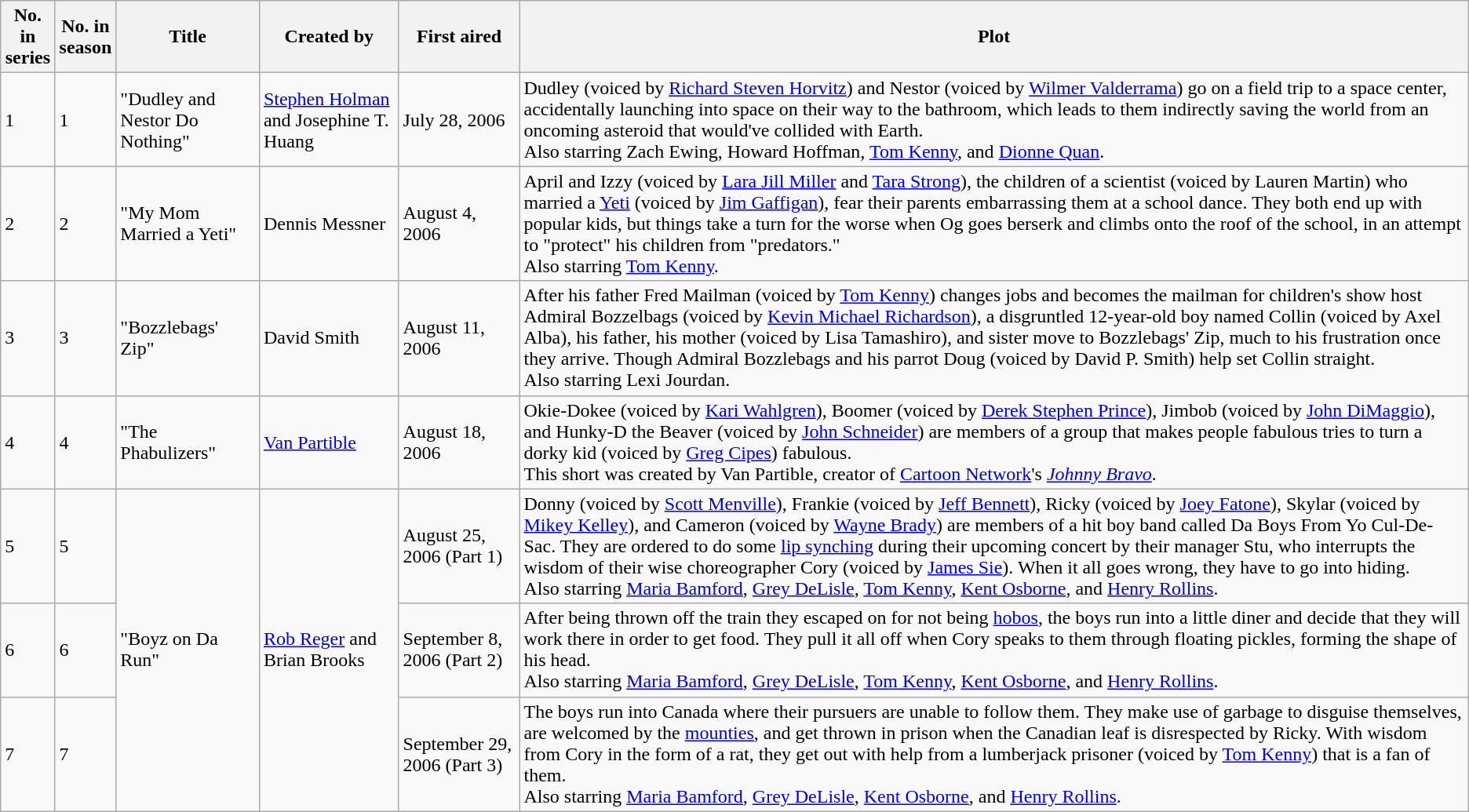<table class="wikitable sortable">
<tr>
<th>No. in<br>series</th>
<th>No. in<br>season</th>
<th>Title</th>
<th>Created by</th>
<th>First aired</th>
<th>Plot</th>
</tr>
<tr>
<td>1</td>
<td>1</td>
<td>"Dudley and Nestor Do Nothing"</td>
<td><a href='#'>Stephen Holman</a> and Josephine T. Huang</td>
<td>July 28, 2006</td>
<td>Dudley (voiced by <a href='#'>Richard Steven Horvitz</a>) and Nestor (voiced by <a href='#'>Wilmer Valderrama</a>) go on a field trip to a space center, accidentally launching into space on their way to the bathroom, which leads to them indirectly saving the world from an oncoming asteroid that would've collided with Earth.<br>Also starring Zach Ewing, Howard Hoffman, <a href='#'>Tom Kenny</a>, and <a href='#'>Dionne Quan</a>.</td>
</tr>
<tr>
<td>2</td>
<td>2</td>
<td>"My Mom Married a Yeti"</td>
<td>Dennis Messner</td>
<td>August 4, 2006</td>
<td>April and Izzy (voiced by <a href='#'>Lara Jill Miller</a> and <a href='#'>Tara Strong</a>), the children of a scientist (voiced by Lauren Martin) who married a <a href='#'>Yeti</a> (voiced by <a href='#'>Jim Gaffigan</a>), fear their parents embarrassing them at a school dance. They both end up with popular kids, but things take a turn for the worse when Og goes berserk and climbs onto the roof of the school, in an attempt to "protect" his children from "predators."<br>Also starring <a href='#'>Tom Kenny</a>.</td>
</tr>
<tr>
<td>3</td>
<td>3</td>
<td>"Bozzlebags' Zip"</td>
<td>David Smith</td>
<td>August 11, 2006</td>
<td>After his father Fred Mailman (voiced by <a href='#'>Tom Kenny</a>) changes jobs and becomes the mailman for children's show host Admiral Bozzelbags (voiced by <a href='#'>Kevin Michael Richardson</a>), a disgruntled 12-year-old boy named Collin (voiced by Axel Alba), his father, his mother (voiced by Lisa Tamashiro), and sister move to Bozzlebags' Zip, much to his frustration once they arrive. Though Admiral Bozzlebags and his parrot Doug (voiced by David P. Smith) help set Collin straight.<br>Also starring Lexi Jourdan.</td>
</tr>
<tr>
<td>4</td>
<td>4</td>
<td>"The Phabulizers"</td>
<td><a href='#'>Van Partible</a></td>
<td>August 18, 2006</td>
<td>Okie-Dokee (voiced by <a href='#'>Kari Wahlgren</a>), Boomer (voiced by <a href='#'>Derek Stephen Prince</a>), Jimbob (voiced by <a href='#'>John DiMaggio</a>), and Hunky-D the Beaver (voiced by <a href='#'>John Schneider</a>) are members of a group that makes people fabulous tries to turn a dorky kid (voiced by <a href='#'>Greg Cipes</a>) fabulous.<br>This short was created by Van Partible, creator of <a href='#'>Cartoon Network</a>'s <em><a href='#'>Johnny Bravo</a></em>.</td>
</tr>
<tr>
<td>5</td>
<td>5</td>
<td rowspan="3">"Boyz on Da Run"</td>
<td rowspan="3"><a href='#'>Rob Reger</a> and Brian Brooks</td>
<td>August 25, 2006 (Part 1)</td>
<td>Donny (voiced by <a href='#'>Scott Menville</a>), Frankie (voiced by <a href='#'>Jeff Bennett</a>), Ricky (voiced by <a href='#'>Joey Fatone</a>), Skylar (voiced by <a href='#'>Mikey Kelley</a>), and Cameron (voiced by <a href='#'>Wayne Brady</a>) are members of a hit boy band called Da Boys From Yo Cul-De-Sac. They are ordered to do some <a href='#'>lip synching</a> during their upcoming concert by their manager Stu, who interrupts the wisdom of their wise choreographer Cory (voiced by <a href='#'>James Sie</a>). When it all goes wrong, they have to go into hiding.<br>Also starring <a href='#'>Maria Bamford</a>, <a href='#'>Grey DeLisle</a>, <a href='#'>Tom Kenny</a>, <a href='#'>Kent Osborne</a>, and <a href='#'>Henry Rollins</a>.</td>
</tr>
<tr>
<td>6</td>
<td>6</td>
<td>September 8, 2006 (Part 2)</td>
<td>After being thrown off the train they escaped on for not being <a href='#'>hobos</a>, the boys run into a little diner and decide that they will work there in order to get food. They pull it all off when Cory speaks to them through floating pickles, forming the shape of his head.<br>Also starring <a href='#'>Maria Bamford</a>, <a href='#'>Grey DeLisle</a>, <a href='#'>Tom Kenny</a>, <a href='#'>Kent Osborne</a>, and <a href='#'>Henry Rollins</a>.</td>
</tr>
<tr>
<td>7</td>
<td>7</td>
<td>September 29, 2006 (Part 3)</td>
<td>The boys run into Canada where their pursuers are unable to follow them. They make use of garbage to disguise themselves, are welcomed by the <a href='#'>mounties</a>, and get thrown in prison when the Canadian leaf is disrespected by Ricky. With wisdom from Cory in the form of a rat, they get out with help from a lumberjack prisoner (voiced by <a href='#'>Tom Kenny</a>) that is a fan of them.<br>Also starring <a href='#'>Maria Bamford</a>, <a href='#'>Grey DeLisle</a>, <a href='#'>Kent Osborne</a>, and <a href='#'>Henry Rollins</a>.</td>
</tr>
</table>
